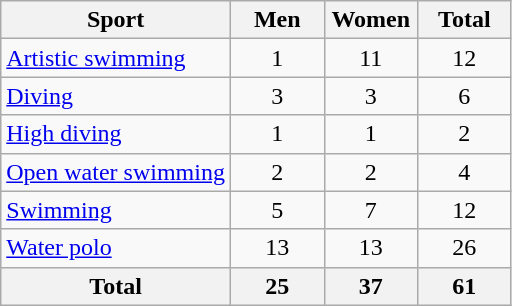<table class="wikitable sortable" style="text-align:center;">
<tr>
<th width=130>Sport</th>
<th width=55>Men</th>
<th width=55>Women</th>
<th width=55>Total</th>
</tr>
<tr>
<td align=left><a href='#'>Artistic swimming</a></td>
<td>1</td>
<td>11</td>
<td>12</td>
</tr>
<tr>
<td align=left><a href='#'>Diving</a></td>
<td>3</td>
<td>3</td>
<td>6</td>
</tr>
<tr>
<td align=left><a href='#'>High diving</a></td>
<td>1</td>
<td>1</td>
<td>2</td>
</tr>
<tr>
<td align=left nowrap><a href='#'>Open water swimming</a></td>
<td>2</td>
<td>2</td>
<td>4</td>
</tr>
<tr>
<td align=left><a href='#'>Swimming</a></td>
<td>5</td>
<td>7</td>
<td>12</td>
</tr>
<tr>
<td align=left><a href='#'>Water polo</a></td>
<td>13</td>
<td>13</td>
<td>26</td>
</tr>
<tr>
<th>Total</th>
<th>25</th>
<th>37</th>
<th>61</th>
</tr>
</table>
